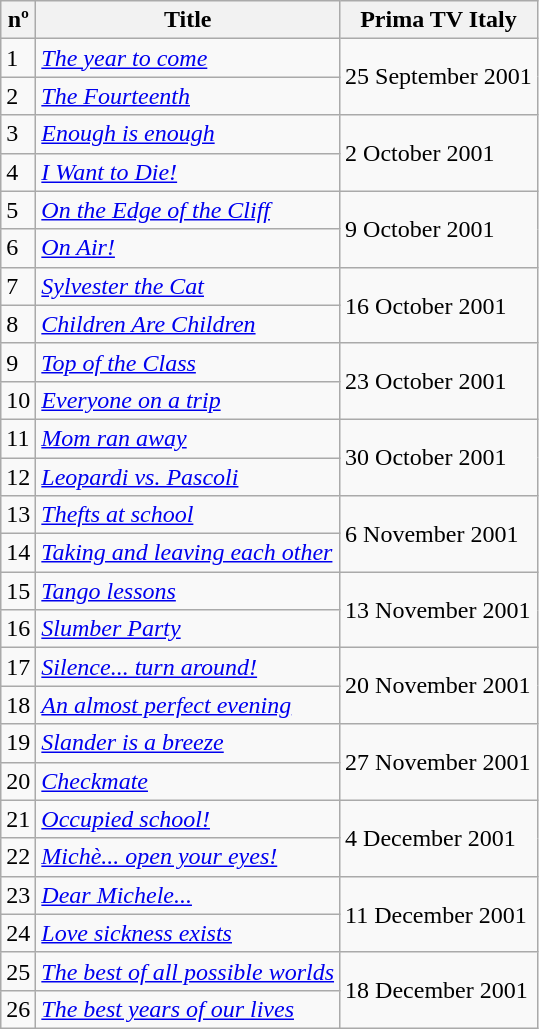<table class="wikitable">
<tr>
<th>nº</th>
<th>Title</th>
<th>Prima TV Italy</th>
</tr>
<tr>
<td>1</td>
<td><em><a href='#'>The year to come</a></em></td>
<td rowspan="2">25 September 2001</td>
</tr>
<tr>
<td>2</td>
<td><em><a href='#'>The Fourteenth</a></em></td>
</tr>
<tr>
<td>3</td>
<td><em><a href='#'>Enough is enough</a></em></td>
<td rowspan="2">2 October 2001</td>
</tr>
<tr>
<td>4</td>
<td><em><a href='#'>I Want to Die!</a></em></td>
</tr>
<tr>
<td>5</td>
<td><em><a href='#'>On the Edge of the Cliff</a></em></td>
<td rowspan="2">9 October 2001</td>
</tr>
<tr>
<td>6</td>
<td><em><a href='#'>On Air!</a></em></td>
</tr>
<tr>
<td>7</td>
<td><em><a href='#'>Sylvester the Cat</a></em></td>
<td rowspan="2">16 October 2001</td>
</tr>
<tr>
<td>8</td>
<td><em><a href='#'>Children Are Children</a></em></td>
</tr>
<tr>
<td>9</td>
<td><em><a href='#'>Top of the Class</a></em></td>
<td rowspan="2">23 October 2001</td>
</tr>
<tr>
<td>10</td>
<td><em><a href='#'>Everyone on a trip</a></em></td>
</tr>
<tr>
<td>11</td>
<td><em><a href='#'>Mom ran away</a></em></td>
<td rowspan="2">30 October 2001</td>
</tr>
<tr>
<td>12</td>
<td><em><a href='#'>Leopardi vs. Pascoli</a></em></td>
</tr>
<tr>
<td>13</td>
<td><em><a href='#'>Thefts at school</a></em></td>
<td rowspan="2">6 November 2001</td>
</tr>
<tr>
<td>14</td>
<td><em><a href='#'>Taking and leaving each other</a></em></td>
</tr>
<tr>
<td>15</td>
<td><em><a href='#'>Tango lessons</a></em></td>
<td rowspan="2">13 November 2001</td>
</tr>
<tr>
<td>16</td>
<td><em><a href='#'>Slumber Party</a></em></td>
</tr>
<tr>
<td>17</td>
<td><em><a href='#'>Silence... turn around!</a></em></td>
<td rowspan="2">20 November 2001</td>
</tr>
<tr>
<td>18</td>
<td><em><a href='#'>An almost perfect evening</a></em></td>
</tr>
<tr>
<td>19</td>
<td><em><a href='#'>Slander is a breeze</a></em></td>
<td rowspan="2">27 November 2001</td>
</tr>
<tr>
<td>20</td>
<td><em><a href='#'>Checkmate</a></em></td>
</tr>
<tr>
<td>21</td>
<td><em><a href='#'>Occupied school!</a></em></td>
<td rowspan="2">4 December 2001</td>
</tr>
<tr>
<td>22</td>
<td><em><a href='#'>Michè... open your eyes!</a></em></td>
</tr>
<tr>
<td>23</td>
<td><em><a href='#'>Dear Michele...</a></em></td>
<td rowspan="2">11 December 2001</td>
</tr>
<tr>
<td>24</td>
<td><em><a href='#'>Love sickness exists</a></em></td>
</tr>
<tr>
<td>25</td>
<td><em><a href='#'>The best of all possible worlds</a></em></td>
<td rowspan="2">18 December 2001</td>
</tr>
<tr>
<td>26</td>
<td><em><a href='#'>The best years of our lives</a></em></td>
</tr>
</table>
